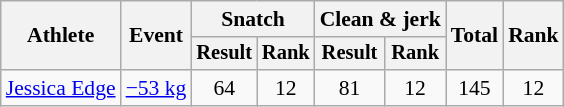<table class="wikitable" style="font-size:90%">
<tr>
<th rowspan=2>Athlete</th>
<th rowspan=2>Event</th>
<th colspan="2">Snatch</th>
<th colspan="2">Clean & jerk</th>
<th rowspan="2">Total</th>
<th rowspan="2">Rank</th>
</tr>
<tr style="font-size:95%">
<th>Result</th>
<th>Rank</th>
<th>Result</th>
<th>Rank</th>
</tr>
<tr align=center>
<td align=left><a href='#'>Jessica Edge</a></td>
<td align=left><a href='#'>−53 kg</a></td>
<td>64</td>
<td>12</td>
<td>81</td>
<td>12</td>
<td>145</td>
<td>12</td>
</tr>
</table>
